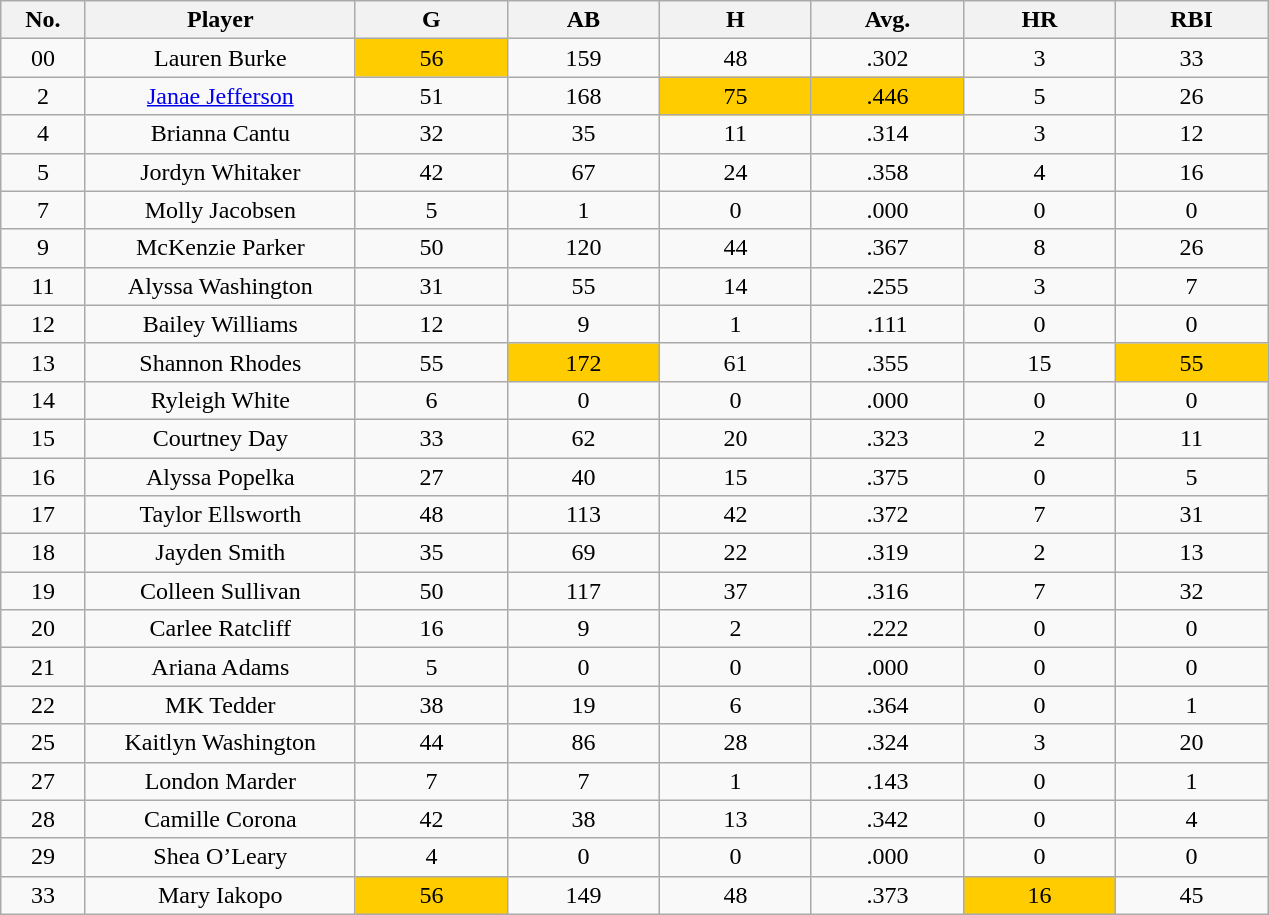<table class="wikitable sortable">
<tr>
<th bgcolor="#BF5700" width="5%">No.</th>
<th bgcolor="#BF5700" width="16%">Player</th>
<th bgcolor="#BF5700" width="9%">G</th>
<th bgcolor="#BF5700" width="9%">AB</th>
<th bgcolor="#BF5700" width="9%">H</th>
<th bgcolor="#BF5700" width="9%">Avg.</th>
<th bgcolor="#BF5700" width="9%">HR</th>
<th bgcolor="#BF5700" width="9%">RBI</th>
</tr>
<tr style="text-align:center;">
<td>00</td>
<td>Lauren Burke</td>
<td style="background:#fc0;">56</td>
<td>159</td>
<td>48</td>
<td>.302</td>
<td>3</td>
<td>33</td>
</tr>
<tr style="text-align:center;">
<td>2</td>
<td><a href='#'>Janae Jefferson</a></td>
<td>51</td>
<td>168</td>
<td style="background:#fc0;">75</td>
<td style="background:#fc0;">.446</td>
<td>5</td>
<td>26</td>
</tr>
<tr style="text-align:center;">
<td>4</td>
<td>Brianna Cantu</td>
<td>32</td>
<td>35</td>
<td>11</td>
<td>.314</td>
<td>3</td>
<td>12</td>
</tr>
<tr style="text-align:center;">
<td>5</td>
<td>Jordyn Whitaker</td>
<td>42</td>
<td>67</td>
<td>24</td>
<td>.358</td>
<td>4</td>
<td>16</td>
</tr>
<tr style="text-align:center;">
<td>7</td>
<td>Molly Jacobsen</td>
<td>5</td>
<td>1</td>
<td>0</td>
<td>.000</td>
<td>0</td>
<td>0</td>
</tr>
<tr style="text-align:center;">
<td>9</td>
<td>McKenzie Parker</td>
<td>50</td>
<td>120</td>
<td>44</td>
<td>.367</td>
<td>8</td>
<td>26</td>
</tr>
<tr style="text-align:center;">
<td>11</td>
<td>Alyssa Washington</td>
<td>31</td>
<td>55</td>
<td>14</td>
<td>.255</td>
<td>3</td>
<td>7</td>
</tr>
<tr style="text-align:center;">
<td>12</td>
<td>Bailey Williams</td>
<td>12</td>
<td>9</td>
<td>1</td>
<td>.111</td>
<td>0</td>
<td>0</td>
</tr>
<tr style="text-align:center;">
<td>13</td>
<td>Shannon Rhodes</td>
<td>55</td>
<td style="background:#fc0;">172</td>
<td>61</td>
<td>.355</td>
<td>15</td>
<td style="background:#fc0;">55</td>
</tr>
<tr style="text-align:center;">
<td>14</td>
<td>Ryleigh White</td>
<td>6</td>
<td>0</td>
<td>0</td>
<td>.000</td>
<td>0</td>
<td>0</td>
</tr>
<tr style="text-align:center;">
<td>15</td>
<td>Courtney Day</td>
<td>33</td>
<td>62</td>
<td>20</td>
<td>.323</td>
<td>2</td>
<td>11</td>
</tr>
<tr style="text-align:center;">
<td>16</td>
<td>Alyssa Popelka</td>
<td>27</td>
<td>40</td>
<td>15</td>
<td>.375</td>
<td>0</td>
<td>5</td>
</tr>
<tr style="text-align:center;">
<td>17</td>
<td>Taylor Ellsworth</td>
<td>48</td>
<td>113</td>
<td>42</td>
<td>.372</td>
<td>7</td>
<td>31</td>
</tr>
<tr style="text-align:center;">
<td>18</td>
<td>Jayden Smith</td>
<td>35</td>
<td>69</td>
<td>22</td>
<td>.319</td>
<td>2</td>
<td>13</td>
</tr>
<tr style="text-align:center;">
<td>19</td>
<td>Colleen Sullivan</td>
<td>50</td>
<td>117</td>
<td>37</td>
<td>.316</td>
<td>7</td>
<td>32</td>
</tr>
<tr style="text-align:center;">
<td>20</td>
<td>Carlee Ratcliff</td>
<td>16</td>
<td>9</td>
<td>2</td>
<td>.222</td>
<td>0</td>
<td>0</td>
</tr>
<tr style="text-align:center;">
<td>21</td>
<td>Ariana Adams</td>
<td>5</td>
<td>0</td>
<td>0</td>
<td>.000</td>
<td>0</td>
<td>0</td>
</tr>
<tr style="text-align:center;">
<td>22</td>
<td>MK Tedder</td>
<td>38</td>
<td>19</td>
<td>6</td>
<td>.364</td>
<td>0</td>
<td>1</td>
</tr>
<tr style="text-align:center;">
<td>25</td>
<td>Kaitlyn Washington</td>
<td>44</td>
<td>86</td>
<td>28</td>
<td>.324</td>
<td>3</td>
<td>20</td>
</tr>
<tr style="text-align:center;">
<td>27</td>
<td>London Marder</td>
<td>7</td>
<td>7</td>
<td>1</td>
<td>.143</td>
<td>0</td>
<td>1</td>
</tr>
<tr style="text-align:center;">
<td>28</td>
<td>Camille Corona</td>
<td>42</td>
<td>38</td>
<td>13</td>
<td>.342</td>
<td>0</td>
<td>4</td>
</tr>
<tr style="text-align:center;">
<td>29</td>
<td>Shea O’Leary</td>
<td>4</td>
<td>0</td>
<td>0</td>
<td>.000</td>
<td>0</td>
<td>0</td>
</tr>
<tr style="text-align:center;">
<td>33</td>
<td>Mary Iakopo</td>
<td style="background:#fc0;">56</td>
<td>149</td>
<td>48</td>
<td>.373</td>
<td style="background:#fc0;">16</td>
<td>45</td>
</tr>
</table>
